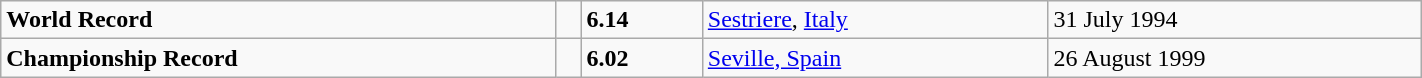<table class="wikitable" width=75%>
<tr>
<td><strong>World Record</strong></td>
<td></td>
<td><strong>6.14</strong></td>
<td><a href='#'>Sestriere</a>, <a href='#'>Italy</a></td>
<td>31 July 1994</td>
</tr>
<tr>
<td><strong>Championship Record</strong></td>
<td></td>
<td><strong>6.02</strong></td>
<td><a href='#'>Seville, Spain</a></td>
<td>26 August 1999</td>
</tr>
</table>
